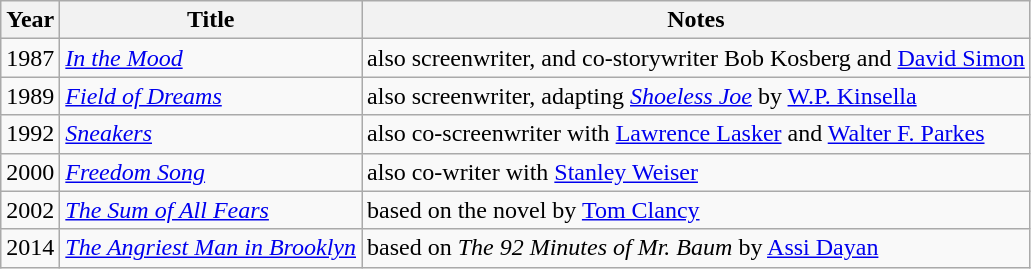<table class="wikitable">
<tr>
<th>Year</th>
<th>Title</th>
<th>Notes</th>
</tr>
<tr>
<td>1987</td>
<td><em><a href='#'>In the Mood</a></em></td>
<td>also screenwriter, and co-storywriter Bob Kosberg and <a href='#'>David Simon</a></td>
</tr>
<tr>
<td>1989</td>
<td><em><a href='#'>Field of Dreams</a></em></td>
<td>also screenwriter, adapting <em><a href='#'>Shoeless Joe</a></em> by <a href='#'>W.P. Kinsella</a></td>
</tr>
<tr>
<td>1992</td>
<td><em><a href='#'>Sneakers</a></em></td>
<td>also co-screenwriter with <a href='#'>Lawrence Lasker</a> and <a href='#'>Walter F. Parkes</a></td>
</tr>
<tr>
<td>2000</td>
<td><em><a href='#'>Freedom Song</a></em></td>
<td>also co-writer with <a href='#'>Stanley Weiser</a></td>
</tr>
<tr>
<td>2002</td>
<td><em><a href='#'>The Sum of All Fears</a></em></td>
<td>based on the novel by <a href='#'>Tom Clancy</a></td>
</tr>
<tr>
<td>2014</td>
<td><em><a href='#'>The Angriest Man in Brooklyn</a></em></td>
<td>based on <em>The 92 Minutes of Mr. Baum</em> by <a href='#'>Assi Dayan</a></td>
</tr>
</table>
